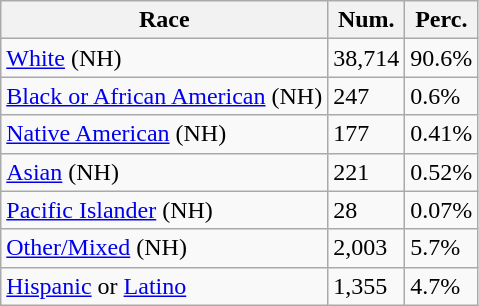<table class="wikitable">
<tr>
<th>Race</th>
<th>Num.</th>
<th>Perc.</th>
</tr>
<tr>
<td><a href='#'>White</a> (NH)</td>
<td>38,714</td>
<td>90.6%</td>
</tr>
<tr>
<td><a href='#'>Black or African American</a> (NH)</td>
<td>247</td>
<td>0.6%</td>
</tr>
<tr>
<td><a href='#'>Native American</a> (NH)</td>
<td>177</td>
<td>0.41%</td>
</tr>
<tr>
<td><a href='#'>Asian</a> (NH)</td>
<td>221</td>
<td>0.52%</td>
</tr>
<tr>
<td><a href='#'>Pacific Islander</a> (NH)</td>
<td>28</td>
<td>0.07%</td>
</tr>
<tr>
<td><a href='#'>Other/Mixed</a> (NH)</td>
<td>2,003</td>
<td>5.7%</td>
</tr>
<tr>
<td><a href='#'>Hispanic</a> or <a href='#'>Latino</a></td>
<td>1,355</td>
<td>4.7%</td>
</tr>
</table>
